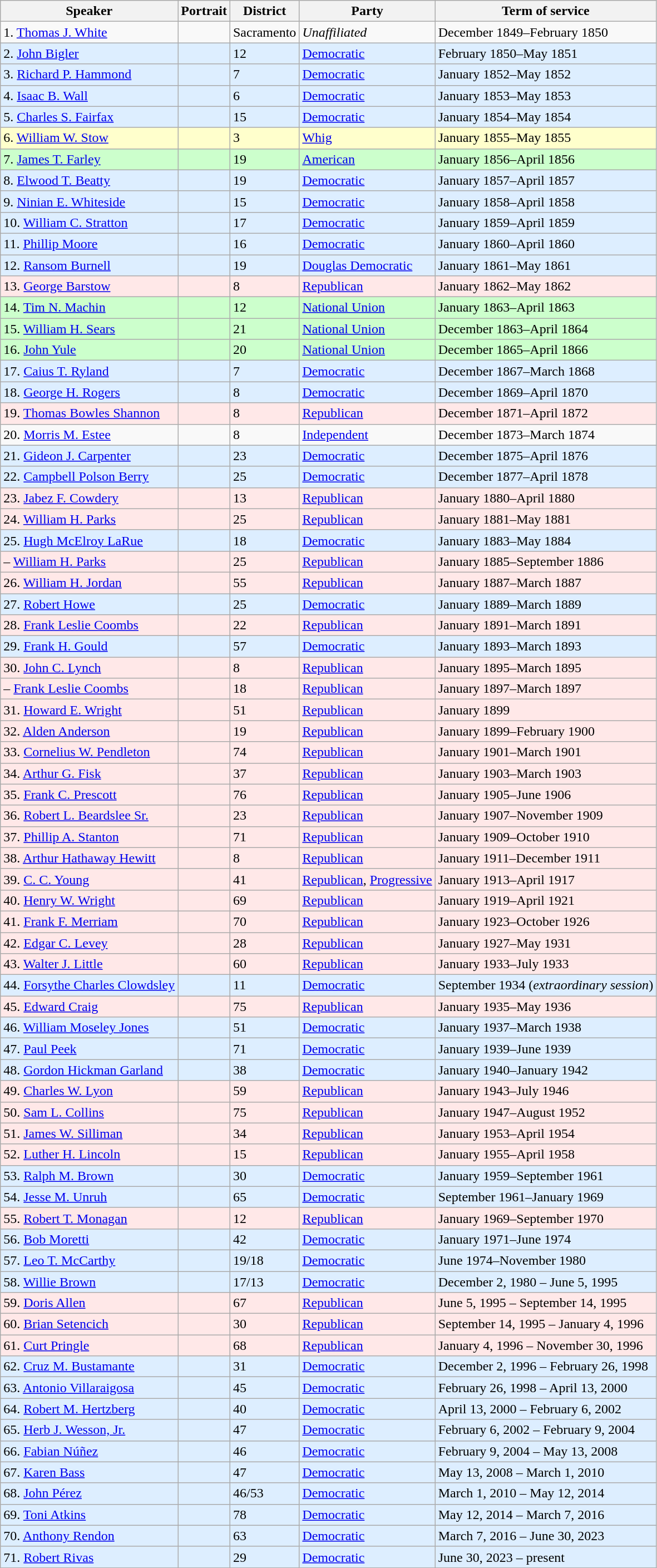<table class="wikitable">
<tr>
<th>Speaker</th>
<th>Portrait</th>
<th>District</th>
<th>Party</th>
<th>Term of service</th>
</tr>
<tr>
<td>1. <a href='#'>Thomas J. White</a></td>
<td></td>
<td>Sacramento</td>
<td><em>Unaffiliated</em> </td>
<td>December 1849–February 1850</td>
</tr>
<tr style="background:#def;">
<td>2. <a href='#'>John Bigler</a></td>
<td></td>
<td>12</td>
<td><a href='#'>Democratic</a></td>
<td>February 1850–May 1851</td>
</tr>
<tr style="background:#def;">
<td>3. <a href='#'>Richard P. Hammond</a></td>
<td></td>
<td>7</td>
<td><a href='#'>Democratic</a></td>
<td>January 1852–May 1852</td>
</tr>
<tr style="background:#def;">
<td>4. <a href='#'>Isaac B. Wall</a></td>
<td></td>
<td>6</td>
<td><a href='#'>Democratic</a></td>
<td>January 1853–May 1853</td>
</tr>
<tr style="background:#def;">
<td>5. <a href='#'>Charles S. Fairfax</a></td>
<td></td>
<td>15</td>
<td><a href='#'>Democratic</a></td>
<td>January 1854–May 1854</td>
</tr>
<tr style="background:#ffc;">
<td>6. <a href='#'>William W. Stow</a></td>
<td></td>
<td>3</td>
<td><a href='#'>Whig</a></td>
<td>January 1855–May 1855</td>
</tr>
<tr style="background:#cfc;">
<td>7. <a href='#'>James T. Farley</a></td>
<td></td>
<td>19</td>
<td><a href='#'>American</a></td>
<td>January 1856–April 1856</td>
</tr>
<tr style="background:#def;">
<td>8. <a href='#'>Elwood T. Beatty</a></td>
<td></td>
<td>19</td>
<td><a href='#'>Democratic</a></td>
<td>January 1857–April 1857</td>
</tr>
<tr style="background:#def;">
<td>9. <a href='#'>Ninian E. Whiteside</a></td>
<td></td>
<td>15</td>
<td><a href='#'>Democratic</a></td>
<td>January 1858–April 1858</td>
</tr>
<tr style="background:#def;">
<td>10. <a href='#'>William C. Stratton</a></td>
<td></td>
<td>17</td>
<td><a href='#'>Democratic</a></td>
<td>January 1859–April 1859</td>
</tr>
<tr style="background:#def;">
<td>11. <a href='#'>Phillip Moore</a></td>
<td></td>
<td>16</td>
<td><a href='#'>Democratic</a></td>
<td>January 1860–April 1860</td>
</tr>
<tr style="background:#def;">
<td>12. <a href='#'>Ransom Burnell</a></td>
<td></td>
<td>19</td>
<td><a href='#'>Douglas Democratic</a></td>
<td>January 1861–May 1861</td>
</tr>
<tr style="background:#ffe8e8;">
<td>13. <a href='#'>George Barstow</a></td>
<td></td>
<td>8</td>
<td><a href='#'>Republican</a></td>
<td>January 1862–May 1862</td>
</tr>
<tr style="background:#cfc;">
<td>14. <a href='#'>Tim N. Machin</a></td>
<td></td>
<td>12</td>
<td><a href='#'>National Union</a></td>
<td>January 1863–April 1863</td>
</tr>
<tr style="background:#cfc;">
<td>15. <a href='#'>William H. Sears</a></td>
<td></td>
<td>21</td>
<td><a href='#'>National Union</a></td>
<td>December 1863–April 1864</td>
</tr>
<tr style="background:#cfc;">
<td>16. <a href='#'>John Yule</a></td>
<td></td>
<td>20</td>
<td><a href='#'>National Union</a></td>
<td>December 1865–April 1866</td>
</tr>
<tr style="background:#def;">
<td>17. <a href='#'>Caius T. Ryland</a></td>
<td></td>
<td>7</td>
<td><a href='#'>Democratic</a></td>
<td>December 1867–March 1868</td>
</tr>
<tr style="background:#def;">
<td>18. <a href='#'>George H. Rogers</a></td>
<td></td>
<td>8</td>
<td><a href='#'>Democratic</a></td>
<td>December 1869–April 1870</td>
</tr>
<tr style="background:#ffe8e8;">
<td>19. <a href='#'>Thomas Bowles Shannon</a></td>
<td></td>
<td>8</td>
<td><a href='#'>Republican</a></td>
<td>December 1871–April 1872</td>
</tr>
<tr>
<td>20. <a href='#'>Morris M. Estee</a></td>
<td></td>
<td>8</td>
<td><a href='#'>Independent</a> </td>
<td>December 1873–March 1874</td>
</tr>
<tr style="background:#def;">
<td>21. <a href='#'>Gideon J. Carpenter</a></td>
<td></td>
<td>23</td>
<td><a href='#'>Democratic</a></td>
<td>December 1875–April 1876</td>
</tr>
<tr style="background:#def;">
<td>22. <a href='#'>Campbell Polson Berry</a></td>
<td></td>
<td>25</td>
<td><a href='#'>Democratic</a></td>
<td>December 1877–April 1878</td>
</tr>
<tr style="background:#ffe8e8;">
<td>23. <a href='#'>Jabez F. Cowdery</a></td>
<td></td>
<td>13</td>
<td><a href='#'>Republican</a></td>
<td>January 1880–April 1880</td>
</tr>
<tr style="background:#ffe8e8;">
<td>24. <a href='#'>William H. Parks</a></td>
<td></td>
<td>25</td>
<td><a href='#'>Republican</a></td>
<td>January 1881–May 1881</td>
</tr>
<tr style="background:#def;">
<td>25. <a href='#'>Hugh McElroy LaRue</a></td>
<td></td>
<td>18</td>
<td><a href='#'>Democratic</a></td>
<td>January 1883–May 1884</td>
</tr>
<tr style="background:#ffe8e8;">
<td>– <a href='#'>William H. Parks</a></td>
<td></td>
<td>25</td>
<td><a href='#'>Republican</a></td>
<td>January 1885–September 1886</td>
</tr>
<tr style="background:#ffe8e8;">
<td>26. <a href='#'>William H. Jordan</a></td>
<td></td>
<td>55</td>
<td><a href='#'>Republican</a></td>
<td>January 1887–March 1887</td>
</tr>
<tr style="background:#def;">
<td>27. <a href='#'>Robert Howe</a></td>
<td></td>
<td>25</td>
<td><a href='#'>Democratic</a></td>
<td>January 1889–March 1889</td>
</tr>
<tr style="background:#ffe8e8;">
<td>28. <a href='#'>Frank Leslie Coombs</a></td>
<td></td>
<td>22</td>
<td><a href='#'>Republican</a></td>
<td>January 1891–March 1891</td>
</tr>
<tr style="background:#def;">
<td>29. <a href='#'>Frank H. Gould</a></td>
<td></td>
<td>57</td>
<td><a href='#'>Democratic</a></td>
<td>January 1893–March 1893</td>
</tr>
<tr style="background:#ffe8e8;">
<td>30. <a href='#'>John C. Lynch</a></td>
<td></td>
<td>8</td>
<td><a href='#'>Republican</a></td>
<td>January 1895–March 1895</td>
</tr>
<tr style="background:#ffe8e8;">
<td>– <a href='#'>Frank Leslie Coombs</a></td>
<td></td>
<td>18</td>
<td><a href='#'>Republican</a></td>
<td>January 1897–March 1897</td>
</tr>
<tr style="background:#ffe8e8;">
<td>31. <a href='#'>Howard E. Wright</a></td>
<td></td>
<td>51</td>
<td><a href='#'>Republican</a></td>
<td>January 1899</td>
</tr>
<tr style="background:#ffe8e8;">
<td>32. <a href='#'>Alden Anderson</a></td>
<td></td>
<td>19</td>
<td><a href='#'>Republican</a></td>
<td>January 1899–February 1900</td>
</tr>
<tr style="background:#ffe8e8;">
<td>33. <a href='#'>Cornelius W. Pendleton</a></td>
<td></td>
<td>74</td>
<td><a href='#'>Republican</a></td>
<td>January 1901–March 1901</td>
</tr>
<tr style="background:#ffe8e8;">
<td>34. <a href='#'>Arthur G. Fisk</a></td>
<td></td>
<td>37</td>
<td><a href='#'>Republican</a></td>
<td>January 1903–March 1903</td>
</tr>
<tr style="background:#ffe8e8;">
<td>35. <a href='#'>Frank C. Prescott</a></td>
<td></td>
<td>76</td>
<td><a href='#'>Republican</a></td>
<td>January 1905–June 1906</td>
</tr>
<tr style="background:#ffe8e8;">
<td>36. <a href='#'>Robert L. Beardslee Sr.</a></td>
<td></td>
<td>23</td>
<td><a href='#'>Republican</a></td>
<td>January 1907–November 1909</td>
</tr>
<tr style="background:#ffe8e8;">
<td>37. <a href='#'>Phillip A. Stanton</a></td>
<td></td>
<td>71</td>
<td><a href='#'>Republican</a></td>
<td>January 1909–October 1910</td>
</tr>
<tr style="background:#ffe8e8;">
<td>38. <a href='#'>Arthur Hathaway Hewitt</a></td>
<td></td>
<td>8</td>
<td><a href='#'>Republican</a></td>
<td>January 1911–December 1911</td>
</tr>
<tr style="background:#ffe8e8;">
<td>39. <a href='#'>C. C. Young</a></td>
<td></td>
<td>41</td>
<td><a href='#'>Republican</a>, <a href='#'>Progressive</a> </td>
<td>January 1913–April 1917</td>
</tr>
<tr style="background:#ffe8e8;">
<td>40. <a href='#'>Henry W. Wright</a></td>
<td></td>
<td>69</td>
<td><a href='#'>Republican</a></td>
<td>January 1919–April 1921</td>
</tr>
<tr style="background:#ffe8e8;">
<td>41. <a href='#'>Frank F. Merriam</a></td>
<td></td>
<td>70</td>
<td><a href='#'>Republican</a></td>
<td>January 1923–October 1926</td>
</tr>
<tr style="background:#ffe8e8;">
<td>42. <a href='#'>Edgar C. Levey</a></td>
<td></td>
<td>28</td>
<td><a href='#'>Republican</a></td>
<td>January 1927–May 1931</td>
</tr>
<tr style="background:#ffe8e8;">
<td>43. <a href='#'>Walter J. Little</a></td>
<td></td>
<td>60</td>
<td><a href='#'>Republican</a></td>
<td>January 1933–July 1933</td>
</tr>
<tr style="background:#def;">
<td>44. <a href='#'>Forsythe Charles Clowdsley</a></td>
<td></td>
<td>11</td>
<td><a href='#'>Democratic</a></td>
<td>September 1934 (<em>extraordinary session</em>)</td>
</tr>
<tr style="background:#ffe8e8;">
<td>45. <a href='#'>Edward Craig</a></td>
<td></td>
<td>75</td>
<td><a href='#'>Republican</a></td>
<td>January 1935–May 1936</td>
</tr>
<tr style="background:#def;">
<td>46. <a href='#'>William Moseley Jones</a></td>
<td></td>
<td>51</td>
<td><a href='#'>Democratic</a></td>
<td>January 1937–March 1938</td>
</tr>
<tr style="background:#def;">
<td>47. <a href='#'>Paul Peek</a></td>
<td></td>
<td>71</td>
<td><a href='#'>Democratic</a></td>
<td>January 1939–June 1939</td>
</tr>
<tr style="background:#def;">
<td>48. <a href='#'>Gordon Hickman Garland</a></td>
<td></td>
<td>38</td>
<td><a href='#'>Democratic</a></td>
<td>January 1940–January 1942</td>
</tr>
<tr style="background:#ffe8e8;">
<td>49. <a href='#'>Charles W. Lyon</a></td>
<td></td>
<td>59</td>
<td><a href='#'>Republican</a></td>
<td>January 1943–July 1946</td>
</tr>
<tr style="background:#ffe8e8;">
<td>50. <a href='#'>Sam L. Collins</a></td>
<td></td>
<td>75</td>
<td><a href='#'>Republican</a></td>
<td>January 1947–August 1952</td>
</tr>
<tr style="background:#ffe8e8;">
<td>51. <a href='#'>James W. Silliman</a></td>
<td></td>
<td>34</td>
<td><a href='#'>Republican</a></td>
<td>January 1953–April 1954</td>
</tr>
<tr style="background:#ffe8e8;">
<td>52. <a href='#'>Luther H. Lincoln</a></td>
<td></td>
<td>15</td>
<td><a href='#'>Republican</a></td>
<td>January 1955–April 1958</td>
</tr>
<tr style="background:#def;">
<td>53. <a href='#'>Ralph M. Brown</a></td>
<td></td>
<td>30</td>
<td><a href='#'>Democratic</a></td>
<td>January 1959–September 1961</td>
</tr>
<tr style="background:#def;">
<td>54. <a href='#'>Jesse M. Unruh</a></td>
<td></td>
<td>65</td>
<td><a href='#'>Democratic</a></td>
<td>September 1961–January 1969</td>
</tr>
<tr style="background:#ffe8e8;">
<td>55. <a href='#'>Robert T. Monagan</a></td>
<td></td>
<td>12</td>
<td><a href='#'>Republican</a></td>
<td>January 1969–September 1970</td>
</tr>
<tr style="background:#def;">
<td>56. <a href='#'>Bob Moretti</a></td>
<td></td>
<td>42</td>
<td><a href='#'>Democratic</a></td>
<td>January 1971–June 1974</td>
</tr>
<tr style="background:#def;">
<td>57. <a href='#'>Leo T. McCarthy</a></td>
<td></td>
<td>19/18</td>
<td><a href='#'>Democratic</a></td>
<td>June 1974–November 1980</td>
</tr>
<tr style="background:#def;">
<td>58. <a href='#'>Willie Brown</a></td>
<td></td>
<td>17/13</td>
<td><a href='#'>Democratic</a></td>
<td>December 2, 1980 – June 5, 1995</td>
</tr>
<tr style="background:#ffe8e8;">
<td>59. <a href='#'>Doris Allen</a></td>
<td></td>
<td>67</td>
<td><a href='#'>Republican</a> </td>
<td>June 5, 1995 – September 14, 1995</td>
</tr>
<tr style="background:#ffe8e8;">
<td>60. <a href='#'>Brian Setencich</a></td>
<td></td>
<td>30</td>
<td><a href='#'>Republican</a> </td>
<td>September 14, 1995 – January 4, 1996</td>
</tr>
<tr style="background:#ffe8e8;">
<td>61. <a href='#'>Curt Pringle</a></td>
<td></td>
<td>68</td>
<td><a href='#'>Republican</a></td>
<td>January 4, 1996 – November 30, 1996</td>
</tr>
<tr style="background:#def;">
<td>62. <a href='#'>Cruz M. Bustamante</a></td>
<td></td>
<td>31</td>
<td><a href='#'>Democratic</a></td>
<td>December 2, 1996 – February 26, 1998</td>
</tr>
<tr style="background:#def;">
<td>63. <a href='#'>Antonio Villaraigosa</a></td>
<td></td>
<td>45</td>
<td><a href='#'>Democratic</a></td>
<td>February 26, 1998 – April 13, 2000</td>
</tr>
<tr style="background:#def;">
<td>64. <a href='#'>Robert M. Hertzberg</a></td>
<td></td>
<td>40</td>
<td><a href='#'>Democratic</a></td>
<td>April 13, 2000 – February 6, 2002</td>
</tr>
<tr style="background:#def;">
<td>65. <a href='#'>Herb J. Wesson, Jr.</a></td>
<td></td>
<td>47</td>
<td><a href='#'>Democratic</a></td>
<td>February 6, 2002 – February 9, 2004</td>
</tr>
<tr style="background:#def;">
<td>66. <a href='#'>Fabian Núñez</a></td>
<td></td>
<td>46</td>
<td><a href='#'>Democratic</a></td>
<td>February 9, 2004 – May 13, 2008</td>
</tr>
<tr style="background:#def;">
<td>67. <a href='#'>Karen Bass</a></td>
<td></td>
<td>47</td>
<td><a href='#'>Democratic</a></td>
<td>May 13, 2008 – March 1, 2010</td>
</tr>
<tr style="background:#def;">
<td>68. <a href='#'>John Pérez</a></td>
<td></td>
<td>46/53</td>
<td><a href='#'>Democratic</a></td>
<td>March 1, 2010 – May 12, 2014</td>
</tr>
<tr style="background:#def;">
<td>69. <a href='#'>Toni Atkins</a></td>
<td></td>
<td>78</td>
<td><a href='#'>Democratic</a></td>
<td>May 12, 2014 – March 7, 2016</td>
</tr>
<tr style="background:#def;">
<td>70. <a href='#'>Anthony Rendon</a></td>
<td></td>
<td>63</td>
<td><a href='#'>Democratic</a></td>
<td>March 7, 2016 – June 30, 2023</td>
</tr>
<tr style="background:#def;">
<td>71. <a href='#'>Robert Rivas</a></td>
<td></td>
<td>29</td>
<td><a href='#'>Democratic</a></td>
<td>June 30, 2023 – present</td>
</tr>
</table>
